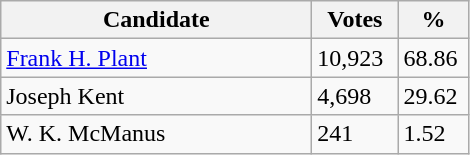<table class="wikitable">
<tr>
<th style="width: 200px">Candidate</th>
<th style="width: 50px">Votes</th>
<th style="width: 40px">%</th>
</tr>
<tr>
<td><a href='#'>Frank H. Plant</a></td>
<td>10,923</td>
<td>68.86</td>
</tr>
<tr>
<td>Joseph Kent</td>
<td>4,698</td>
<td>29.62</td>
</tr>
<tr>
<td>W. K. McManus</td>
<td>241</td>
<td>1.52</td>
</tr>
</table>
